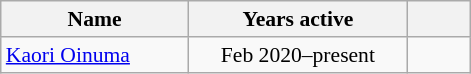<table class="wikitable" style="font-size:90%">
<tr>
<th scope="col" width="30%">Name</th>
<th scope="col" width="35%">Years active</th>
<th scope="col" width="10%"></th>
</tr>
<tr>
<td><a href='#'>Kaori Oinuma</a></td>
<td align="center">Feb 2020–present</td>
<td align="center"></td>
</tr>
</table>
